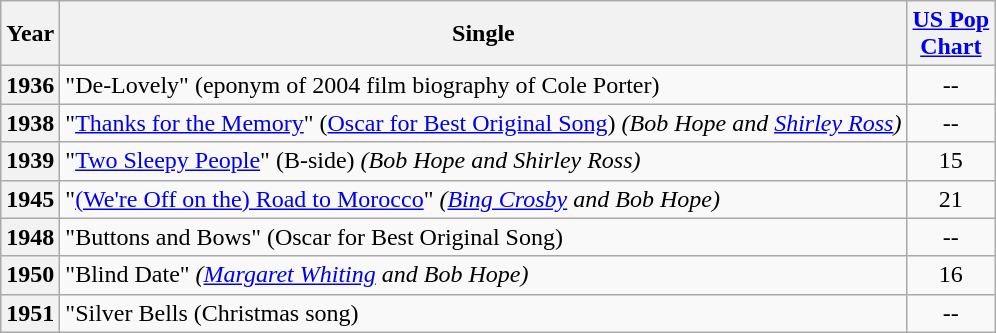<table class="wikitable sortable">
<tr>
<th scope="col">Year</th>
<th scope="col">Single</th>
<th scope="col"><a href='#'>US Pop<br>Chart</a></th>
</tr>
<tr>
<th scope="row">1936</th>
<td>"De-Lovely" (eponym of 2004 film biography of Cole Porter)</td>
<td align="center">--</td>
</tr>
<tr>
<th scope="row">1938</th>
<td>"<a href='#'>Thanks for the Memory</a>" (<a href='#'>Oscar for Best Original Song</a>) <em>(Bob Hope and <a href='#'>Shirley Ross</a>)</em></td>
<td align="center">--</td>
</tr>
<tr>
<th scope="row">1939</th>
<td>"<a href='#'>Two Sleepy People</a>" (B-side) <em>(Bob Hope and Shirley Ross)</em></td>
<td align="center">15</td>
</tr>
<tr>
<th scope="row">1945</th>
<td>"<a href='#'>(We're Off on the) Road to Morocco</a>" <em>(<a href='#'>Bing Crosby</a> and Bob Hope)</em></td>
<td align="center">21</td>
</tr>
<tr>
<th scope="row">1948</th>
<td>"Buttons and Bows" (Oscar for Best Original Song)</td>
<td align="center">--</td>
</tr>
<tr>
<th scope="row">1950</th>
<td>"Blind Date" <em>(<a href='#'>Margaret Whiting</a> and Bob Hope)</em></td>
<td align="center">16</td>
</tr>
<tr>
<th scope="row">1951</th>
<td>"Silver Bells (Christmas song)</td>
<td align="center">--</td>
</tr>
</table>
